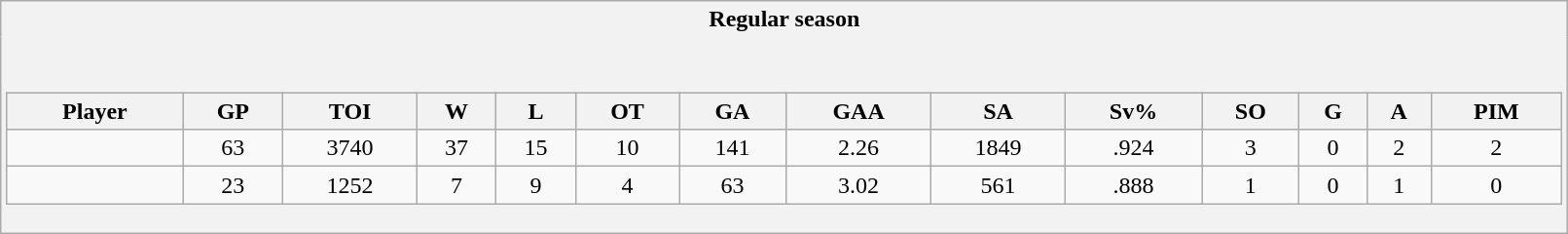<table class="wikitable" style="border: 1px solid #aaa;" width="85%">
<tr>
<th style="border: 0;">Regular season</th>
</tr>
<tr>
<td style="background: #f2f2f2; border: 0; text-align: center;"><br><table class="wikitable sortable" width="100%">
<tr align="center"  bgcolor="#dddddd">
<th>Player</th>
<th>GP</th>
<th>TOI</th>
<th>W</th>
<th>L</th>
<th>OT</th>
<th>GA</th>
<th>GAA</th>
<th>SA</th>
<th>Sv%</th>
<th>SO</th>
<th>G</th>
<th>A</th>
<th>PIM</th>
</tr>
<tr align=center>
<td></td>
<td>63</td>
<td>3740</td>
<td>37</td>
<td>15</td>
<td>10</td>
<td>141</td>
<td>2.26</td>
<td>1849</td>
<td>.924</td>
<td>3</td>
<td>0</td>
<td>2</td>
<td>2</td>
</tr>
<tr align=center>
<td></td>
<td>23</td>
<td>1252</td>
<td>7</td>
<td>9</td>
<td>4</td>
<td>63</td>
<td>3.02</td>
<td>561</td>
<td>.888</td>
<td>1</td>
<td>0</td>
<td>1</td>
<td>0</td>
</tr>
</table>
</td>
</tr>
</table>
